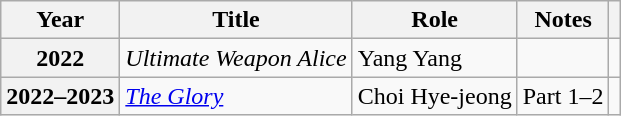<table class="wikitable plainrowheaders sortable">
<tr>
<th scope="col">Year</th>
<th scope="col">Title</th>
<th scope="col">Role</th>
<th scope="col" class="unsortable">Notes</th>
<th scope="col" class="unsortable"></th>
</tr>
<tr>
<th scope="row">2022</th>
<td><em>Ultimate Weapon Alice</em></td>
<td>Yang Yang</td>
<td></td>
<td style="text-align:center"></td>
</tr>
<tr>
<th scope="row">2022–2023</th>
<td><em><a href='#'>The Glory</a></em></td>
<td>Choi Hye-jeong</td>
<td>Part 1–2</td>
<td style="text-align:center"></td>
</tr>
</table>
